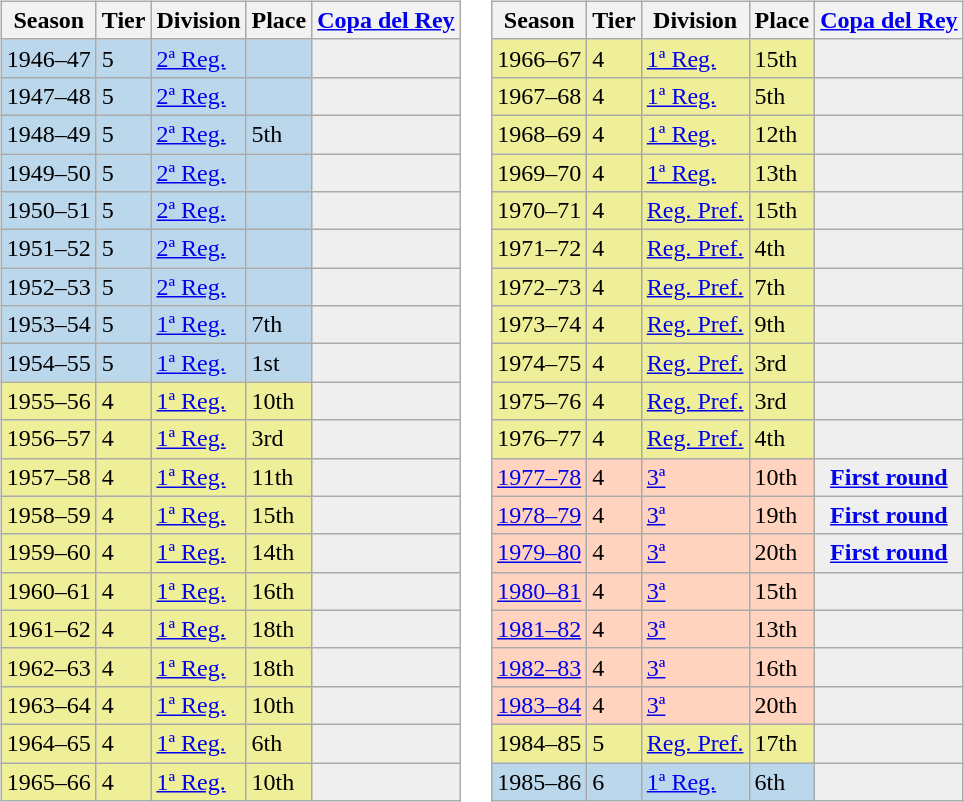<table>
<tr>
<td valign="top" width=0%><br><table class="wikitable">
<tr style="background:#f0f6fa;">
<th>Season</th>
<th>Tier</th>
<th>Division</th>
<th>Place</th>
<th><a href='#'>Copa del Rey</a></th>
</tr>
<tr>
<td style="background:#BBD7EC;">1946–47</td>
<td style="background:#BBD7EC;">5</td>
<td style="background:#BBD7EC;"><a href='#'>2ª Reg.</a></td>
<td style="background:#BBD7EC;"></td>
<th style="background:#efefef;"></th>
</tr>
<tr>
<td style="background:#BBD7EC;">1947–48</td>
<td style="background:#BBD7EC;">5</td>
<td style="background:#BBD7EC;"><a href='#'>2ª Reg.</a></td>
<td style="background:#BBD7EC;"></td>
<th style="background:#efefef;"></th>
</tr>
<tr>
<td style="background:#BBD7EC;">1948–49</td>
<td style="background:#BBD7EC;">5</td>
<td style="background:#BBD7EC;"><a href='#'>2ª Reg.</a></td>
<td style="background:#BBD7EC;">5th</td>
<th style="background:#efefef;"></th>
</tr>
<tr>
<td style="background:#BBD7EC;">1949–50</td>
<td style="background:#BBD7EC;">5</td>
<td style="background:#BBD7EC;"><a href='#'>2ª Reg.</a></td>
<td style="background:#BBD7EC;"></td>
<th style="background:#efefef;"></th>
</tr>
<tr>
<td style="background:#BBD7EC;">1950–51</td>
<td style="background:#BBD7EC;">5</td>
<td style="background:#BBD7EC;"><a href='#'>2ª Reg.</a></td>
<td style="background:#BBD7EC;"></td>
<th style="background:#efefef;"></th>
</tr>
<tr>
<td style="background:#BBD7EC;">1951–52</td>
<td style="background:#BBD7EC;">5</td>
<td style="background:#BBD7EC;"><a href='#'>2ª Reg.</a></td>
<td style="background:#BBD7EC;"></td>
<th style="background:#efefef;"></th>
</tr>
<tr>
<td style="background:#BBD7EC;">1952–53</td>
<td style="background:#BBD7EC;">5</td>
<td style="background:#BBD7EC;"><a href='#'>2ª Reg.</a></td>
<td style="background:#BBD7EC;"></td>
<th style="background:#efefef;"></th>
</tr>
<tr>
<td style="background:#BBD7EC;">1953–54</td>
<td style="background:#BBD7EC;">5</td>
<td style="background:#BBD7EC;"><a href='#'>1ª Reg.</a></td>
<td style="background:#BBD7EC;">7th</td>
<th style="background:#efefef;"></th>
</tr>
<tr>
<td style="background:#BBD7EC;">1954–55</td>
<td style="background:#BBD7EC;">5</td>
<td style="background:#BBD7EC;"><a href='#'>1ª Reg.</a></td>
<td style="background:#BBD7EC;">1st</td>
<th style="background:#efefef;"></th>
</tr>
<tr>
<td style="background:#EFEF99;">1955–56</td>
<td style="background:#EFEF99;">4</td>
<td style="background:#EFEF99;"><a href='#'>1ª Reg.</a></td>
<td style="background:#EFEF99;">10th</td>
<td style="background:#efefef;"></td>
</tr>
<tr>
<td style="background:#EFEF99;">1956–57</td>
<td style="background:#EFEF99;">4</td>
<td style="background:#EFEF99;"><a href='#'>1ª Reg.</a></td>
<td style="background:#EFEF99;">3rd</td>
<td style="background:#efefef;"></td>
</tr>
<tr>
<td style="background:#EFEF99;">1957–58</td>
<td style="background:#EFEF99;">4</td>
<td style="background:#EFEF99;"><a href='#'>1ª Reg.</a></td>
<td style="background:#EFEF99;">11th</td>
<td style="background:#efefef;"></td>
</tr>
<tr>
<td style="background:#EFEF99;">1958–59</td>
<td style="background:#EFEF99;">4</td>
<td style="background:#EFEF99;"><a href='#'>1ª Reg.</a></td>
<td style="background:#EFEF99;">15th</td>
<td style="background:#efefef;"></td>
</tr>
<tr>
<td style="background:#EFEF99;">1959–60</td>
<td style="background:#EFEF99;">4</td>
<td style="background:#EFEF99;"><a href='#'>1ª Reg.</a></td>
<td style="background:#EFEF99;">14th</td>
<td style="background:#efefef;"></td>
</tr>
<tr>
<td style="background:#EFEF99;">1960–61</td>
<td style="background:#EFEF99;">4</td>
<td style="background:#EFEF99;"><a href='#'>1ª Reg.</a></td>
<td style="background:#EFEF99;">16th</td>
<td style="background:#efefef;"></td>
</tr>
<tr>
<td style="background:#EFEF99;">1961–62</td>
<td style="background:#EFEF99;">4</td>
<td style="background:#EFEF99;"><a href='#'>1ª Reg.</a></td>
<td style="background:#EFEF99;">18th</td>
<td style="background:#efefef;"></td>
</tr>
<tr>
<td style="background:#EFEF99;">1962–63</td>
<td style="background:#EFEF99;">4</td>
<td style="background:#EFEF99;"><a href='#'>1ª Reg.</a></td>
<td style="background:#EFEF99;">18th</td>
<td style="background:#efefef;"></td>
</tr>
<tr>
<td style="background:#EFEF99;">1963–64</td>
<td style="background:#EFEF99;">4</td>
<td style="background:#EFEF99;"><a href='#'>1ª Reg.</a></td>
<td style="background:#EFEF99;">10th</td>
<td style="background:#efefef;"></td>
</tr>
<tr>
<td style="background:#EFEF99;">1964–65</td>
<td style="background:#EFEF99;">4</td>
<td style="background:#EFEF99;"><a href='#'>1ª Reg.</a></td>
<td style="background:#EFEF99;">6th</td>
<td style="background:#efefef;"></td>
</tr>
<tr>
<td style="background:#EFEF99;">1965–66</td>
<td style="background:#EFEF99;">4</td>
<td style="background:#EFEF99;"><a href='#'>1ª Reg.</a></td>
<td style="background:#EFEF99;">10th</td>
<td style="background:#efefef;"></td>
</tr>
</table>
</td>
<td valign="top" width=0%><br><table class="wikitable">
<tr style="background:#f0f6fa;">
<th>Season</th>
<th>Tier</th>
<th>Division</th>
<th>Place</th>
<th><a href='#'>Copa del Rey</a></th>
</tr>
<tr>
<td style="background:#EFEF99;">1966–67</td>
<td style="background:#EFEF99;">4</td>
<td style="background:#EFEF99;"><a href='#'>1ª Reg.</a></td>
<td style="background:#EFEF99;">15th</td>
<td style="background:#efefef;"></td>
</tr>
<tr>
<td style="background:#EFEF99;">1967–68</td>
<td style="background:#EFEF99;">4</td>
<td style="background:#EFEF99;"><a href='#'>1ª Reg.</a></td>
<td style="background:#EFEF99;">5th</td>
<td style="background:#efefef;"></td>
</tr>
<tr>
<td style="background:#EFEF99;">1968–69</td>
<td style="background:#EFEF99;">4</td>
<td style="background:#EFEF99;"><a href='#'>1ª Reg.</a></td>
<td style="background:#EFEF99;">12th</td>
<td style="background:#efefef;"></td>
</tr>
<tr>
<td style="background:#EFEF99;">1969–70</td>
<td style="background:#EFEF99;">4</td>
<td style="background:#EFEF99;"><a href='#'>1ª Reg.</a></td>
<td style="background:#EFEF99;">13th</td>
<td style="background:#efefef;"></td>
</tr>
<tr>
<td style="background:#EFEF99;">1970–71</td>
<td style="background:#EFEF99;">4</td>
<td style="background:#EFEF99;"><a href='#'>Reg. Pref.</a></td>
<td style="background:#EFEF99;">15th</td>
<td style="background:#efefef;"></td>
</tr>
<tr>
<td style="background:#EFEF99;">1971–72</td>
<td style="background:#EFEF99;">4</td>
<td style="background:#EFEF99;"><a href='#'>Reg. Pref.</a></td>
<td style="background:#EFEF99;">4th</td>
<td style="background:#efefef;"></td>
</tr>
<tr>
<td style="background:#EFEF99;">1972–73</td>
<td style="background:#EFEF99;">4</td>
<td style="background:#EFEF99;"><a href='#'>Reg. Pref.</a></td>
<td style="background:#EFEF99;">7th</td>
<td style="background:#efefef;"></td>
</tr>
<tr>
<td style="background:#EFEF99;">1973–74</td>
<td style="background:#EFEF99;">4</td>
<td style="background:#EFEF99;"><a href='#'>Reg. Pref.</a></td>
<td style="background:#EFEF99;">9th</td>
<td style="background:#efefef;"></td>
</tr>
<tr>
<td style="background:#EFEF99;">1974–75</td>
<td style="background:#EFEF99;">4</td>
<td style="background:#EFEF99;"><a href='#'>Reg. Pref.</a></td>
<td style="background:#EFEF99;">3rd</td>
<td style="background:#efefef;"></td>
</tr>
<tr>
<td style="background:#EFEF99;">1975–76</td>
<td style="background:#EFEF99;">4</td>
<td style="background:#EFEF99;"><a href='#'>Reg. Pref.</a></td>
<td style="background:#EFEF99;">3rd</td>
<td style="background:#efefef;"></td>
</tr>
<tr>
<td style="background:#EFEF99;">1976–77</td>
<td style="background:#EFEF99;">4</td>
<td style="background:#EFEF99;"><a href='#'>Reg. Pref.</a></td>
<td style="background:#EFEF99;">4th</td>
<td style="background:#efefef;"></td>
</tr>
<tr>
<td style="background:#FFD3BD;"><a href='#'>1977–78</a></td>
<td style="background:#FFD3BD;">4</td>
<td style="background:#FFD3BD;"><a href='#'>3ª</a></td>
<td style="background:#FFD3BD;">10th</td>
<th style="background:#efefef;"><a href='#'>First round</a></th>
</tr>
<tr>
<td style="background:#FFD3BD;"><a href='#'>1978–79</a></td>
<td style="background:#FFD3BD;">4</td>
<td style="background:#FFD3BD;"><a href='#'>3ª</a></td>
<td style="background:#FFD3BD;">19th</td>
<th style="background:#efefef;"><a href='#'>First round</a></th>
</tr>
<tr>
<td style="background:#FFD3BD;"><a href='#'>1979–80</a></td>
<td style="background:#FFD3BD;">4</td>
<td style="background:#FFD3BD;"><a href='#'>3ª</a></td>
<td style="background:#FFD3BD;">20th</td>
<th style="background:#efefef;"><a href='#'>First round</a></th>
</tr>
<tr>
<td style="background:#FFD3BD;"><a href='#'>1980–81</a></td>
<td style="background:#FFD3BD;">4</td>
<td style="background:#FFD3BD;"><a href='#'>3ª</a></td>
<td style="background:#FFD3BD;">15th</td>
<td style="background:#efefef;"></td>
</tr>
<tr>
<td style="background:#FFD3BD;"><a href='#'>1981–82</a></td>
<td style="background:#FFD3BD;">4</td>
<td style="background:#FFD3BD;"><a href='#'>3ª</a></td>
<td style="background:#FFD3BD;">13th</td>
<td style="background:#efefef;"></td>
</tr>
<tr>
<td style="background:#FFD3BD;"><a href='#'>1982–83</a></td>
<td style="background:#FFD3BD;">4</td>
<td style="background:#FFD3BD;"><a href='#'>3ª</a></td>
<td style="background:#FFD3BD;">16th</td>
<td style="background:#efefef;"></td>
</tr>
<tr>
<td style="background:#FFD3BD;"><a href='#'>1983–84</a></td>
<td style="background:#FFD3BD;">4</td>
<td style="background:#FFD3BD;"><a href='#'>3ª</a></td>
<td style="background:#FFD3BD;">20th</td>
<td style="background:#efefef;"></td>
</tr>
<tr>
<td style="background:#EFEF99;">1984–85</td>
<td style="background:#EFEF99;">5</td>
<td style="background:#EFEF99;"><a href='#'>Reg. Pref.</a></td>
<td style="background:#EFEF99;">17th</td>
<td style="background:#efefef;"></td>
</tr>
<tr>
<td style="background:#BBD7EC;">1985–86</td>
<td style="background:#BBD7EC;">6</td>
<td style="background:#BBD7EC;"><a href='#'>1ª Reg.</a></td>
<td style="background:#BBD7EC;">6th</td>
<th style="background:#efefef;"></th>
</tr>
</table>
</td>
</tr>
</table>
